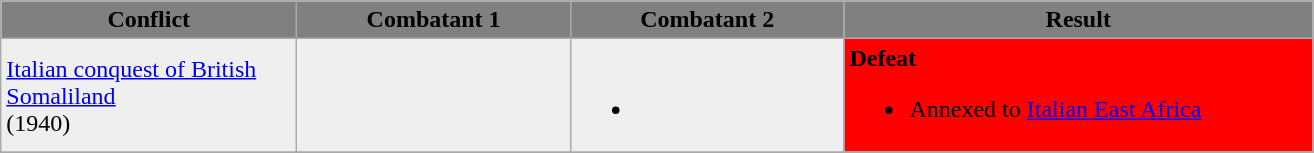<table class="wikitable">
<tr>
<th style="background:grey" width="190"><span>Conflict</span></th>
<th style="background:grey" width="175"><span>Combatant 1</span></th>
<th style="background:grey" width="175"><span>Combatant 2</span></th>
<th style="background:grey" width="305"><span>Result</span></th>
</tr>
<tr>
<td style="background:#efefef"><a href='#'>Italian conquest of British Somaliland</a><br>(1940)</td>
<td style="background:#efefef"></td>
<td style="background:#efefef"><br><ul><li></li></ul></td>
<td style="background:Red"><strong>Defeat</strong><br><ul><li>Annexed to <a href='#'>Italian East Africa</a></li></ul></td>
</tr>
<tr>
</tr>
</table>
